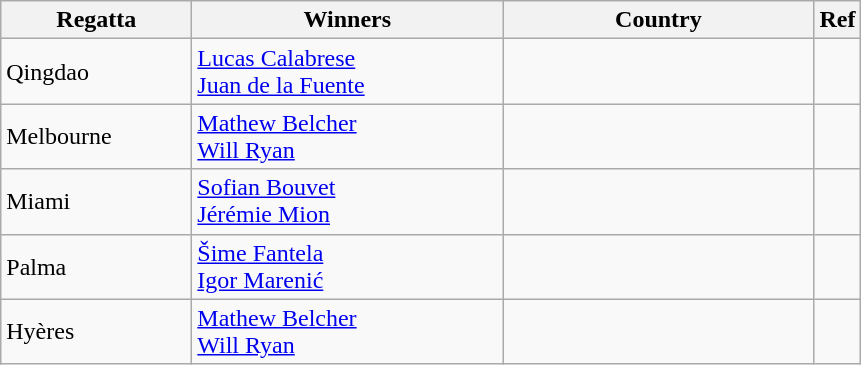<table class="wikitable">
<tr>
<th width=120>Regatta</th>
<th style="width:200px;">Winners</th>
<th style="width:200px;">Country</th>
<th>Ref</th>
</tr>
<tr>
<td>Qingdao</td>
<td><a href='#'>Lucas Calabrese</a><br><a href='#'>Juan de la Fuente</a></td>
<td></td>
<td></td>
</tr>
<tr>
<td>Melbourne</td>
<td><a href='#'>Mathew Belcher</a><br><a href='#'>Will Ryan</a></td>
<td></td>
<td></td>
</tr>
<tr>
<td>Miami</td>
<td><a href='#'>Sofian Bouvet</a><br><a href='#'>Jérémie Mion</a></td>
<td></td>
<td></td>
</tr>
<tr>
<td>Palma</td>
<td><a href='#'>Šime Fantela</a><br><a href='#'>Igor Marenić</a></td>
<td></td>
<td></td>
</tr>
<tr>
<td>Hyères</td>
<td><a href='#'>Mathew Belcher</a><br><a href='#'>Will Ryan</a></td>
<td></td>
<td></td>
</tr>
</table>
